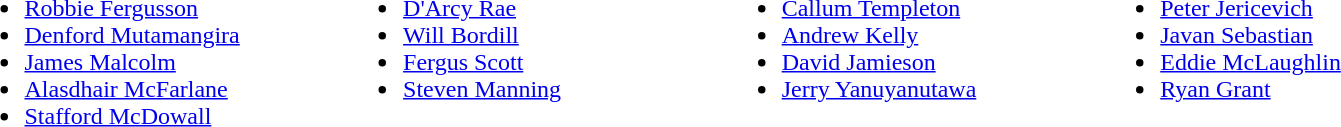<table style="width:100%;">
<tr>
<td style="vertical-align:top; width:20%;"><br><ul><li> <a href='#'>Robbie Fergusson</a></li><li> <a href='#'>Denford Mutamangira</a></li><li> <a href='#'>James Malcolm</a></li><li> <a href='#'>Alasdhair McFarlane</a></li><li> <a href='#'>Stafford McDowall</a></li></ul></td>
<td style="vertical-align:top; width:20%;"><br><ul><li> <a href='#'>D'Arcy Rae</a></li><li> <a href='#'>Will Bordill</a></li><li> <a href='#'>Fergus Scott</a></li><li> <a href='#'>Steven Manning</a></li></ul></td>
<td style="vertical-align:top; width:20%;"><br><ul><li> <a href='#'>Callum Templeton</a></li><li> <a href='#'>Andrew Kelly</a></li><li> <a href='#'>David Jamieson</a></li><li> <a href='#'>Jerry Yanuyanutawa</a></li></ul></td>
<td style="vertical-align:top; width:20%;"><br><ul><li> <a href='#'>Peter Jericevich</a></li><li> <a href='#'>Javan Sebastian</a></li><li> <a href='#'>Eddie McLaughlin</a></li><li> <a href='#'>Ryan Grant</a></li></ul></td>
<td style="vertical-align:top; width:20%;"></td>
</tr>
</table>
